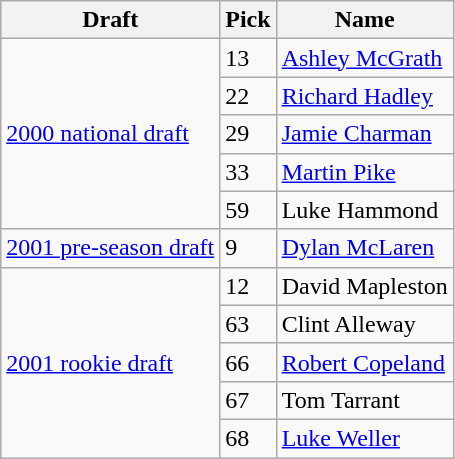<table class="wikitable plainrowheaders">
<tr>
<th scope="col"><strong>Draft</strong></th>
<th scope="col"><strong>Pick</strong></th>
<th scope="col"><strong>Name</strong></th>
</tr>
<tr>
<th rowspan= "5" style="font-weight: normal; background: #F9F9F9; text-align: left;"><a href='#'>2000 national draft</a></th>
<td>13</td>
<td><a href='#'>Ashley McGrath</a></td>
</tr>
<tr>
<td>22</td>
<td><a href='#'>Richard Hadley</a></td>
</tr>
<tr>
<td>29</td>
<td><a href='#'>Jamie Charman</a></td>
</tr>
<tr>
<td>33</td>
<td><a href='#'>Martin Pike</a></td>
</tr>
<tr>
<td>59</td>
<td>Luke Hammond</td>
</tr>
<tr>
<td><a href='#'>2001 pre-season draft</a></td>
<td>9</td>
<td><a href='#'>Dylan McLaren</a></td>
</tr>
<tr>
<th rowspan= "5" style="font-weight: normal; background: #F9F9F9; text-align: left;"><a href='#'>2001 rookie draft</a></th>
<td>12</td>
<td>David Mapleston</td>
</tr>
<tr>
<td>63</td>
<td>Clint Alleway</td>
</tr>
<tr>
<td>66</td>
<td><a href='#'>Robert Copeland</a></td>
</tr>
<tr>
<td>67</td>
<td>Tom Tarrant</td>
</tr>
<tr>
<td>68</td>
<td><a href='#'>Luke Weller</a></td>
</tr>
</table>
